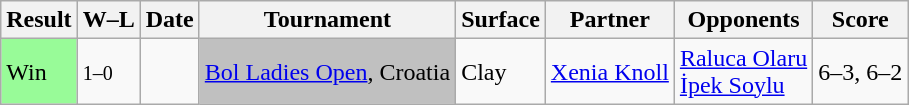<table class="sortable wikitable">
<tr>
<th>Result</th>
<th class="unsortable">W–L</th>
<th>Date</th>
<th>Tournament</th>
<th>Surface</th>
<th>Partner</th>
<th>Opponents</th>
<th class="unsortable">Score</th>
</tr>
<tr>
<td style="background:#98fb98;">Win</td>
<td><small>1–0</small></td>
<td><a href='#'></a></td>
<td style="background:silver;"><a href='#'>Bol Ladies Open</a>, Croatia</td>
<td>Clay</td>
<td> <a href='#'>Xenia Knoll</a></td>
<td> <a href='#'>Raluca Olaru</a> <br>  <a href='#'>İpek Soylu</a></td>
<td>6–3, 6–2</td>
</tr>
</table>
